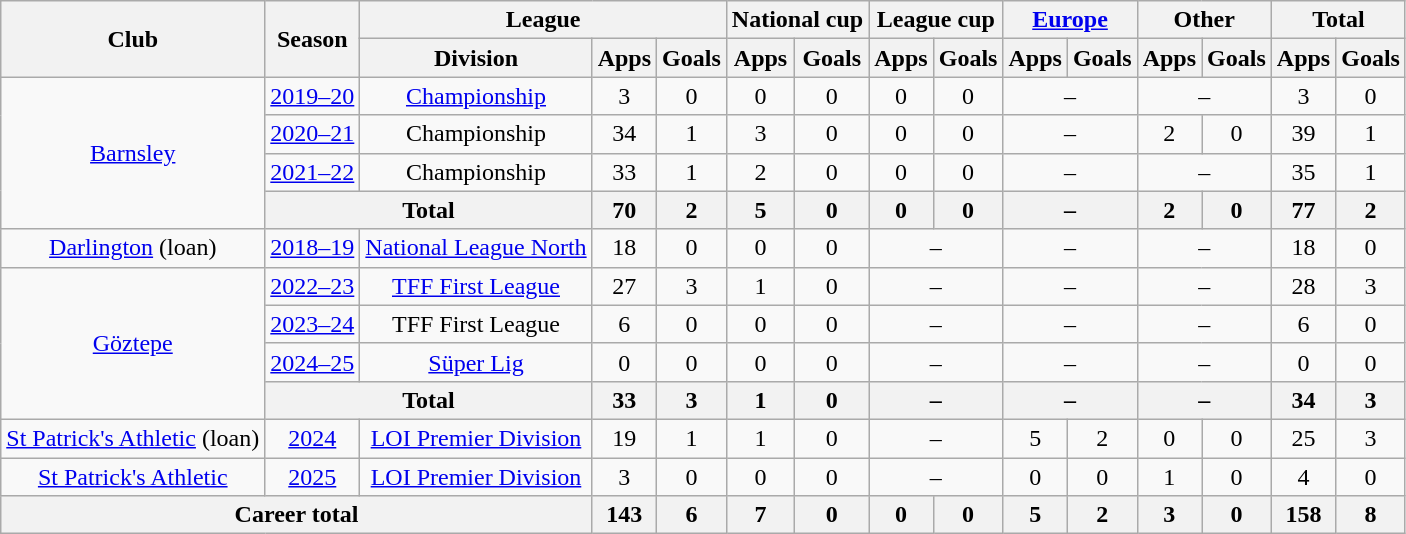<table class="wikitable" style="text-align: center">
<tr>
<th rowspan="2">Club</th>
<th rowspan="2">Season</th>
<th colspan="3">League</th>
<th colspan="2">National cup</th>
<th colspan="2">League cup</th>
<th colspan="2"><a href='#'>Europe</a></th>
<th colspan="2">Other</th>
<th colspan="2">Total</th>
</tr>
<tr>
<th>Division</th>
<th>Apps</th>
<th>Goals</th>
<th>Apps</th>
<th>Goals</th>
<th>Apps</th>
<th>Goals</th>
<th>Apps</th>
<th>Goals</th>
<th>Apps</th>
<th>Goals</th>
<th>Apps</th>
<th>Goals</th>
</tr>
<tr>
<td rowspan="4"><a href='#'>Barnsley</a></td>
<td><a href='#'>2019–20</a></td>
<td><a href='#'>Championship</a></td>
<td>3</td>
<td>0</td>
<td>0</td>
<td>0</td>
<td>0</td>
<td>0</td>
<td colspan="2">–</td>
<td colspan="2">–</td>
<td>3</td>
<td>0</td>
</tr>
<tr>
<td><a href='#'>2020–21</a></td>
<td>Championship</td>
<td>34</td>
<td>1</td>
<td>3</td>
<td>0</td>
<td>0</td>
<td>0</td>
<td colspan="2">–</td>
<td>2</td>
<td>0</td>
<td>39</td>
<td>1</td>
</tr>
<tr>
<td><a href='#'>2021–22</a></td>
<td>Championship</td>
<td>33</td>
<td>1</td>
<td>2</td>
<td>0</td>
<td>0</td>
<td>0</td>
<td colspan="2">–</td>
<td colspan="2">–</td>
<td>35</td>
<td>1</td>
</tr>
<tr>
<th colspan="2">Total</th>
<th>70</th>
<th>2</th>
<th>5</th>
<th>0</th>
<th>0</th>
<th>0</th>
<th colspan="2">–</th>
<th>2</th>
<th>0</th>
<th>77</th>
<th>2</th>
</tr>
<tr>
<td><a href='#'>Darlington</a> (loan)</td>
<td><a href='#'>2018–19</a></td>
<td><a href='#'>National League North</a></td>
<td>18</td>
<td>0</td>
<td>0</td>
<td>0</td>
<td colspan="2">–</td>
<td colspan="2">–</td>
<td colspan="2">–</td>
<td>18</td>
<td>0</td>
</tr>
<tr>
<td rowspan="4"><a href='#'>Göztepe</a></td>
<td><a href='#'>2022–23</a></td>
<td><a href='#'>TFF First League</a></td>
<td>27</td>
<td>3</td>
<td>1</td>
<td>0</td>
<td colspan="2">–</td>
<td colspan="2">–</td>
<td colspan="2">–</td>
<td>28</td>
<td>3</td>
</tr>
<tr>
<td><a href='#'>2023–24</a></td>
<td>TFF First League</td>
<td>6</td>
<td>0</td>
<td>0</td>
<td>0</td>
<td colspan="2">–</td>
<td colspan="2">–</td>
<td colspan="2">–</td>
<td>6</td>
<td>0</td>
</tr>
<tr>
<td><a href='#'>2024–25</a></td>
<td><a href='#'>Süper Lig</a></td>
<td>0</td>
<td>0</td>
<td>0</td>
<td>0</td>
<td colspan="2">–</td>
<td colspan="2">–</td>
<td colspan="2">–</td>
<td>0</td>
<td>0</td>
</tr>
<tr>
<th colspan="2">Total</th>
<th>33</th>
<th>3</th>
<th>1</th>
<th>0</th>
<th colspan="2">–</th>
<th colspan="2">–</th>
<th colspan="2">–</th>
<th>34</th>
<th>3</th>
</tr>
<tr>
<td><a href='#'>St Patrick's Athletic</a> (loan)</td>
<td><a href='#'>2024</a></td>
<td><a href='#'>LOI Premier Division</a></td>
<td>19</td>
<td>1</td>
<td>1</td>
<td>0</td>
<td colspan="2">–</td>
<td>5</td>
<td>2</td>
<td>0</td>
<td>0</td>
<td>25</td>
<td>3</td>
</tr>
<tr>
<td><a href='#'>St Patrick's Athletic</a></td>
<td><a href='#'>2025</a></td>
<td><a href='#'>LOI Premier Division</a></td>
<td>3</td>
<td>0</td>
<td>0</td>
<td>0</td>
<td colspan="2">–</td>
<td>0</td>
<td>0</td>
<td>1</td>
<td>0</td>
<td>4</td>
<td>0</td>
</tr>
<tr>
<th colspan="3">Career total</th>
<th>143</th>
<th>6</th>
<th>7</th>
<th>0</th>
<th>0</th>
<th>0</th>
<th>5</th>
<th>2</th>
<th>3</th>
<th>0</th>
<th>158</th>
<th>8</th>
</tr>
</table>
